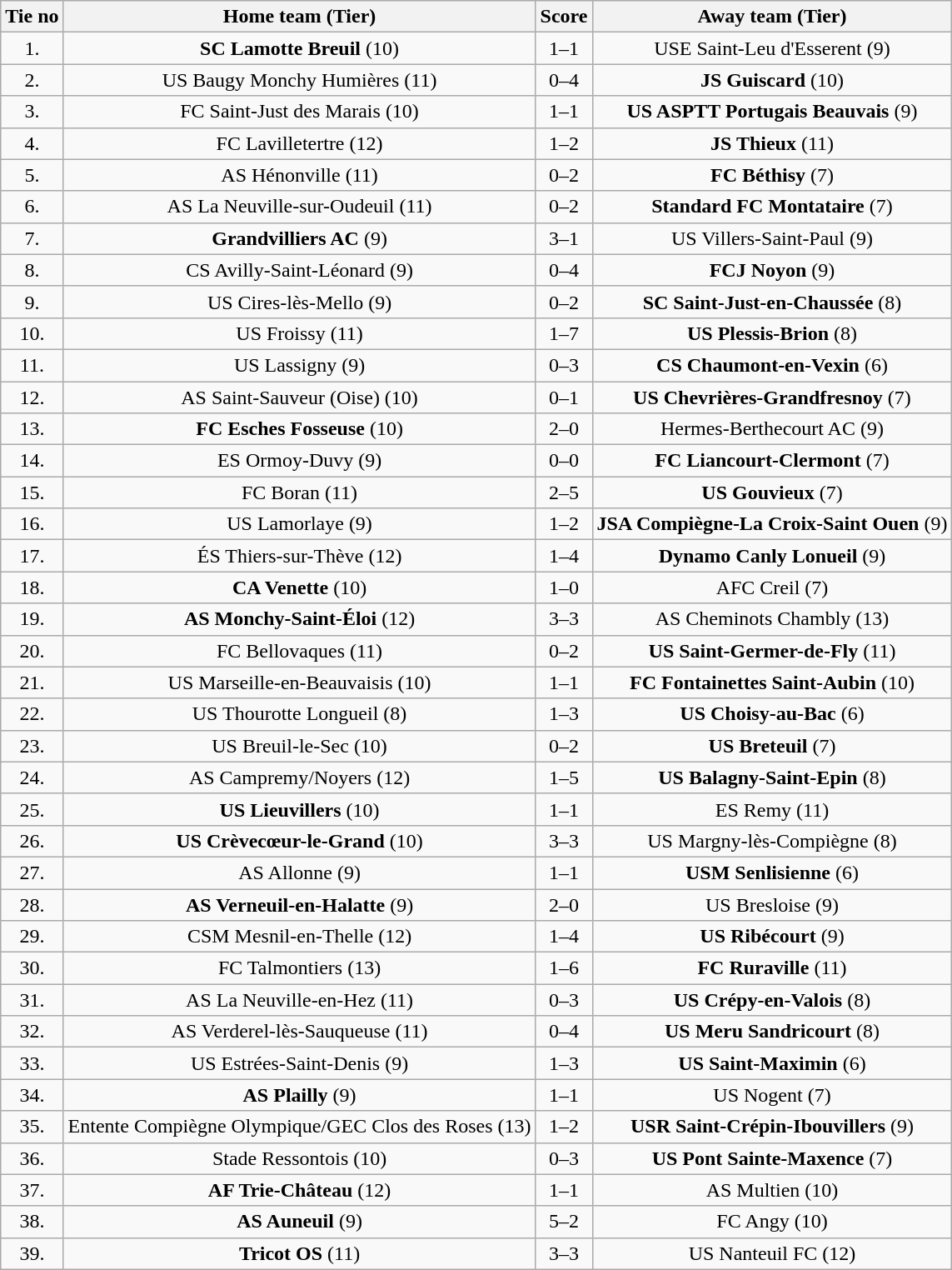<table class="wikitable" style="text-align: center">
<tr>
<th>Tie no</th>
<th>Home team (Tier)</th>
<th>Score</th>
<th>Away team (Tier)</th>
</tr>
<tr>
<td>1.</td>
<td><strong>SC Lamotte Breuil</strong> (10)</td>
<td>1–1 </td>
<td>USE Saint-Leu d'Esserent (9)</td>
</tr>
<tr>
<td>2.</td>
<td>US Baugy Monchy Humières (11)</td>
<td>0–4</td>
<td><strong>JS Guiscard</strong> (10)</td>
</tr>
<tr>
<td>3.</td>
<td>FC Saint-Just des Marais (10)</td>
<td>1–1 </td>
<td><strong>US ASPTT Portugais Beauvais</strong> (9)</td>
</tr>
<tr>
<td>4.</td>
<td>FC Lavilletertre (12)</td>
<td>1–2</td>
<td><strong>JS Thieux</strong> (11)</td>
</tr>
<tr>
<td>5.</td>
<td>AS Hénonville (11)</td>
<td>0–2</td>
<td><strong>FC Béthisy</strong> (7)</td>
</tr>
<tr>
<td>6.</td>
<td>AS La Neuville-sur-Oudeuil (11)</td>
<td>0–2</td>
<td><strong>Standard FC Montataire</strong> (7)</td>
</tr>
<tr>
<td>7.</td>
<td><strong>Grandvilliers AC</strong> (9)</td>
<td>3–1</td>
<td>US Villers-Saint-Paul (9)</td>
</tr>
<tr>
<td>8.</td>
<td>CS Avilly-Saint-Léonard (9)</td>
<td>0–4</td>
<td><strong>FCJ Noyon</strong> (9)</td>
</tr>
<tr>
<td>9.</td>
<td>US Cires-lès-Mello (9)</td>
<td>0–2</td>
<td><strong>SC Saint-Just-en-Chaussée</strong> (8)</td>
</tr>
<tr>
<td>10.</td>
<td>US Froissy (11)</td>
<td>1–7</td>
<td><strong>US Plessis-Brion</strong> (8)</td>
</tr>
<tr>
<td>11.</td>
<td>US Lassigny (9)</td>
<td>0–3</td>
<td><strong>CS Chaumont-en-Vexin</strong> (6)</td>
</tr>
<tr>
<td>12.</td>
<td>AS Saint-Sauveur (Oise) (10)</td>
<td>0–1</td>
<td><strong>US Chevrières-Grandfresnoy</strong> (7)</td>
</tr>
<tr>
<td>13.</td>
<td><strong>FC Esches Fosseuse</strong> (10)</td>
<td>2–0</td>
<td>Hermes-Berthecourt AC (9)</td>
</tr>
<tr>
<td>14.</td>
<td>ES Ormoy-Duvy (9)</td>
<td>0–0 </td>
<td><strong>FC Liancourt-Clermont</strong> (7)</td>
</tr>
<tr>
<td>15.</td>
<td>FC Boran (11)</td>
<td>2–5</td>
<td><strong>US Gouvieux</strong> (7)</td>
</tr>
<tr>
<td>16.</td>
<td>US Lamorlaye (9)</td>
<td>1–2</td>
<td><strong>JSA Compiègne-La Croix-Saint Ouen</strong> (9)</td>
</tr>
<tr>
<td>17.</td>
<td>ÉS Thiers-sur-Thève (12)</td>
<td>1–4</td>
<td><strong>Dynamo Canly Lonueil</strong> (9)</td>
</tr>
<tr>
<td>18.</td>
<td><strong>CA Venette</strong> (10)</td>
<td>1–0</td>
<td>AFC Creil (7)</td>
</tr>
<tr>
<td>19.</td>
<td><strong>AS Monchy-Saint-Éloi</strong> (12)</td>
<td>3–3 </td>
<td>AS Cheminots Chambly (13)</td>
</tr>
<tr>
<td>20.</td>
<td>FC Bellovaques (11)</td>
<td>0–2</td>
<td><strong>US Saint-Germer-de-Fly</strong> (11)</td>
</tr>
<tr>
<td>21.</td>
<td>US Marseille-en-Beauvaisis (10)</td>
<td>1–1 </td>
<td><strong>FC Fontainettes Saint-Aubin</strong> (10)</td>
</tr>
<tr>
<td>22.</td>
<td>US Thourotte Longueil (8)</td>
<td>1–3</td>
<td><strong>US Choisy-au-Bac</strong> (6)</td>
</tr>
<tr>
<td>23.</td>
<td>US Breuil-le-Sec (10)</td>
<td>0–2</td>
<td><strong>US Breteuil</strong> (7)</td>
</tr>
<tr>
<td>24.</td>
<td>AS Campremy/Noyers (12)</td>
<td>1–5</td>
<td><strong>US Balagny-Saint-Epin</strong> (8)</td>
</tr>
<tr>
<td>25.</td>
<td><strong>US Lieuvillers</strong> (10)</td>
<td>1–1 </td>
<td>ES Remy (11)</td>
</tr>
<tr>
<td>26.</td>
<td><strong>US Crèvecœur-le-Grand</strong> (10)</td>
<td>3–3 </td>
<td>US Margny-lès-Compiègne (8)</td>
</tr>
<tr>
<td>27.</td>
<td>AS Allonne (9)</td>
<td>1–1 </td>
<td><strong>USM Senlisienne</strong> (6)</td>
</tr>
<tr>
<td>28.</td>
<td><strong>AS Verneuil-en-Halatte</strong> (9)</td>
<td>2–0</td>
<td>US Bresloise (9)</td>
</tr>
<tr>
<td>29.</td>
<td>CSM Mesnil-en-Thelle (12)</td>
<td>1–4</td>
<td><strong>US Ribécourt</strong> (9)</td>
</tr>
<tr>
<td>30.</td>
<td>FC Talmontiers (13)</td>
<td>1–6</td>
<td><strong>FC Ruraville</strong> (11)</td>
</tr>
<tr>
<td>31.</td>
<td>AS La Neuville-en-Hez (11)</td>
<td>0–3</td>
<td><strong>US Crépy-en-Valois</strong> (8)</td>
</tr>
<tr>
<td>32.</td>
<td>AS Verderel-lès-Sauqueuse (11)</td>
<td>0–4</td>
<td><strong>US Meru Sandricourt</strong> (8)</td>
</tr>
<tr>
<td>33.</td>
<td>US Estrées-Saint-Denis (9)</td>
<td>1–3</td>
<td><strong>US Saint-Maximin</strong> (6)</td>
</tr>
<tr>
<td>34.</td>
<td><strong>AS Plailly</strong> (9)</td>
<td>1–1 </td>
<td>US Nogent (7)</td>
</tr>
<tr>
<td>35.</td>
<td>Entente Compiègne Olympique/GEC Clos des Roses (13)</td>
<td>1–2</td>
<td><strong>USR Saint-Crépin-Ibouvillers</strong> (9)</td>
</tr>
<tr>
<td>36.</td>
<td>Stade Ressontois (10)</td>
<td>0–3</td>
<td><strong>US Pont Sainte-Maxence</strong> (7)</td>
</tr>
<tr>
<td>37.</td>
<td><strong>AF Trie-Château</strong> (12)</td>
<td>1–1 </td>
<td>AS Multien (10)</td>
</tr>
<tr>
<td>38.</td>
<td><strong>AS Auneuil</strong> (9)</td>
<td>5–2</td>
<td>FC Angy (10)</td>
</tr>
<tr>
<td>39.</td>
<td><strong>Tricot OS</strong> (11)</td>
<td>3–3 </td>
<td>US Nanteuil FC (12)</td>
</tr>
</table>
